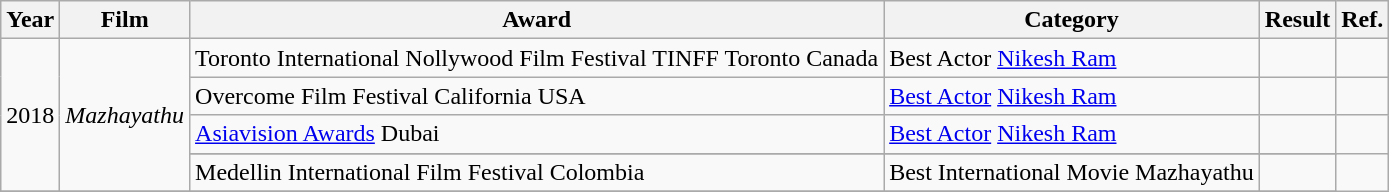<table class="wikitable">
<tr>
<th>Year</th>
<th>Film</th>
<th>Award</th>
<th>Category</th>
<th>Result</th>
<th>Ref.</th>
</tr>
<tr>
<td rowspan="5">2018</td>
<td rowspan="5"><em>Mazhayathu</em></td>
<td>Toronto International Nollywood Film Festival TINFF Toronto Canada</td>
<td>Best Actor <a href='#'>Nikesh Ram</a></td>
<td></td>
<td></td>
</tr>
<tr>
<td>Overcome Film Festival California USA</td>
<td><a href='#'>Best Actor</a> <a href='#'>Nikesh Ram</a></td>
<td></td>
<td></td>
</tr>
<tr>
<td><a href='#'>Asiavision Awards</a> Dubai</td>
<td><a href='#'>Best Actor</a> <a href='#'>Nikesh Ram</a></td>
<td></td>
<td></td>
</tr>
<tr>
</tr>
<tr>
<td>Medellin International Film Festival Colombia</td>
<td>Best International Movie Mazhayathu</td>
<td></td>
</tr>
<tr>
</tr>
</table>
